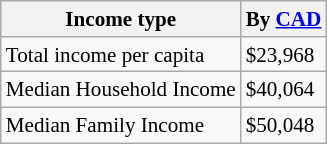<table class="wikitable" style="font-size:88%;float:left; margin-left:1em">
<tr>
<th>Income type</th>
<th>By <a href='#'>CAD</a></th>
</tr>
<tr>
<td>Total income per capita</td>
<td>$23,968</td>
</tr>
<tr>
<td>Median Household Income</td>
<td>$40,064</td>
</tr>
<tr>
<td>Median Family Income</td>
<td>$50,048</td>
</tr>
</table>
